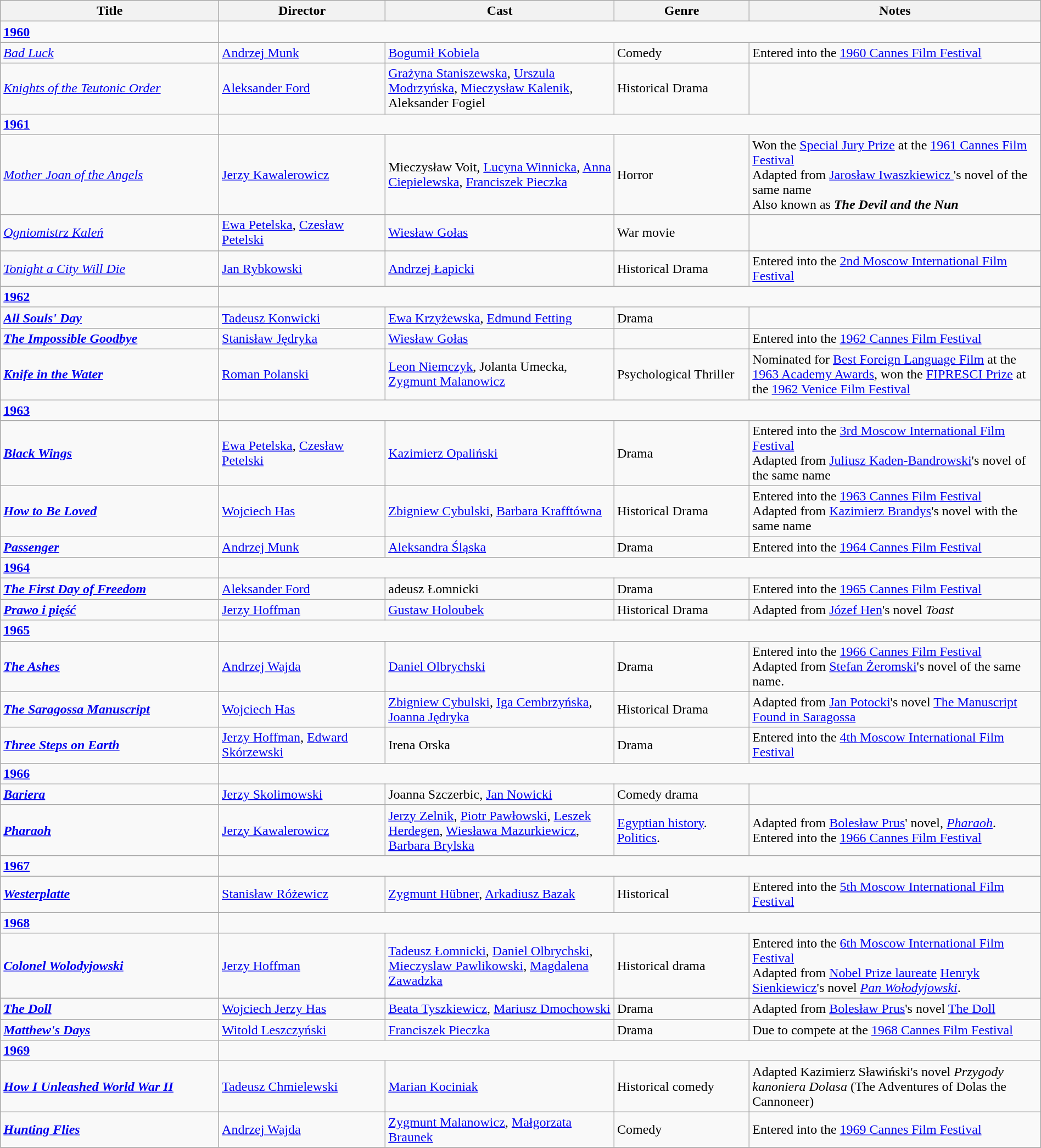<table class="wikitable" width= "100%">
<tr>
<th width=21%>Title</th>
<th width=16%>Director</th>
<th width=22%>Cast</th>
<th width=13%>Genre</th>
<th width=28%>Notes</th>
</tr>
<tr>
<td><strong><a href='#'>1960</a></strong></td>
</tr>
<tr>
<td><em><a href='#'>Bad Luck</a></em></td>
<td><a href='#'>Andrzej Munk</a></td>
<td><a href='#'>Bogumił Kobiela</a></td>
<td>Comedy</td>
<td>Entered into the <a href='#'>1960 Cannes Film Festival</a></td>
</tr>
<tr>
<td><em><a href='#'>Knights of the Teutonic Order</a></em></td>
<td><a href='#'>Aleksander Ford</a></td>
<td><a href='#'>Grażyna Staniszewska</a>, <a href='#'>Urszula Modrzyńska</a>, <a href='#'>Mieczysław Kalenik</a>, Aleksander Fogiel</td>
<td>Historical Drama</td>
<td></td>
</tr>
<tr>
<td><strong><a href='#'>1961</a></strong></td>
</tr>
<tr>
<td><em><a href='#'>Mother Joan of the Angels</a></em></td>
<td><a href='#'>Jerzy Kawalerowicz</a></td>
<td>Mieczysław Voit, <a href='#'>Lucyna Winnicka</a>, <a href='#'>Anna Ciepielewska</a>, <a href='#'>Franciszek Pieczka</a></td>
<td>Horror</td>
<td>Won the <a href='#'>Special Jury Prize</a> at the <a href='#'>1961 Cannes Film Festival</a><br>Adapted from <a href='#'>Jarosław Iwaszkiewicz </a>'s novel of the same name<br>Also known as <strong><em>The Devil and the Nun</em></strong></td>
</tr>
<tr>
<td><em><a href='#'>Ogniomistrz Kaleń</a></em></td>
<td><a href='#'>Ewa Petelska</a>, <a href='#'>Czesław Petelski</a></td>
<td><a href='#'>Wiesław Gołas</a></td>
<td>War movie</td>
<td></td>
</tr>
<tr>
<td><em><a href='#'>Tonight a City Will Die</a></em></td>
<td><a href='#'>Jan Rybkowski</a></td>
<td><a href='#'>Andrzej Łapicki</a></td>
<td>Historical Drama</td>
<td>Entered into the <a href='#'>2nd Moscow International Film Festival</a></td>
</tr>
<tr>
<td><strong><a href='#'>1962</a></strong></td>
</tr>
<tr>
<td><strong><em><a href='#'>All Souls' Day</a></em></strong></td>
<td><a href='#'>Tadeusz Konwicki</a></td>
<td><a href='#'>Ewa Krzyżewska</a>, <a href='#'>Edmund Fetting</a></td>
<td>Drama</td>
<td></td>
</tr>
<tr>
<td><strong><em><a href='#'>The Impossible Goodbye</a></em></strong></td>
<td><a href='#'>Stanisław Jędryka</a></td>
<td><a href='#'>Wiesław Gołas</a></td>
<td></td>
<td>Entered into the <a href='#'>1962 Cannes Film Festival</a></td>
</tr>
<tr>
<td><strong><em><a href='#'>Knife in the Water</a></em></strong></td>
<td><a href='#'>Roman Polanski</a></td>
<td><a href='#'>Leon Niemczyk</a>, Jolanta Umecka, <a href='#'>Zygmunt Malanowicz</a></td>
<td>Psychological Thriller</td>
<td>Nominated for <a href='#'>Best Foreign Language Film</a> at the <a href='#'>1963 Academy Awards</a>, won the <a href='#'> FIPRESCI Prize</a> at the <a href='#'>1962 Venice Film Festival</a></td>
</tr>
<tr>
<td><strong><a href='#'>1963</a></strong></td>
</tr>
<tr>
<td><strong><em><a href='#'>Black Wings</a></em></strong></td>
<td><a href='#'>Ewa Petelska</a>, <a href='#'>Czesław Petelski</a></td>
<td><a href='#'>Kazimierz Opaliński</a></td>
<td>Drama</td>
<td>Entered into the <a href='#'>3rd Moscow International Film Festival</a><br>Adapted from <a href='#'>Juliusz Kaden-Bandrowski</a>'s novel of the same name</td>
</tr>
<tr>
<td><strong><em><a href='#'>How to Be Loved</a></em></strong></td>
<td><a href='#'>Wojciech Has</a></td>
<td><a href='#'>Zbigniew Cybulski</a>, <a href='#'>Barbara Krafftówna</a></td>
<td>Historical Drama</td>
<td>Entered into the <a href='#'>1963 Cannes Film Festival</a><br>Adapted from <a href='#'>Kazimierz Brandys</a>'s novel with the same name</td>
</tr>
<tr>
<td><strong><em><a href='#'>Passenger</a></em></strong></td>
<td><a href='#'>Andrzej Munk</a></td>
<td><a href='#'>Aleksandra Śląska</a></td>
<td>Drama</td>
<td>Entered into the <a href='#'>1964 Cannes Film Festival</a></td>
</tr>
<tr>
<td><strong><a href='#'>1964</a></strong></td>
</tr>
<tr>
<td><strong><em><a href='#'>The First Day of Freedom</a></em></strong></td>
<td><a href='#'>Aleksander Ford</a></td>
<td>adeusz Łomnicki</td>
<td>Drama</td>
<td>Entered into the <a href='#'>1965 Cannes Film Festival</a></td>
</tr>
<tr>
<td><strong><em><a href='#'>Prawo i pięść</a></em></strong></td>
<td><a href='#'>Jerzy Hoffman</a></td>
<td><a href='#'>Gustaw Holoubek</a></td>
<td>Historical Drama</td>
<td>Adapted from <a href='#'>Józef Hen</a>'s novel <em>Toast</em></td>
</tr>
<tr>
<td><strong><a href='#'>1965</a></strong></td>
</tr>
<tr>
<td><strong><em><a href='#'>The Ashes</a></em></strong></td>
<td><a href='#'>Andrzej Wajda</a></td>
<td><a href='#'>Daniel Olbrychski</a></td>
<td>Drama</td>
<td>Entered into the <a href='#'>1966 Cannes Film Festival</a><br>Adapted from <a href='#'>Stefan Żeromski</a>'s novel of the same name.</td>
</tr>
<tr>
<td><strong><em><a href='#'>The Saragossa Manuscript</a></em></strong></td>
<td><a href='#'>Wojciech Has</a></td>
<td><a href='#'>Zbigniew Cybulski</a>, <a href='#'>Iga Cembrzyńska</a>, <a href='#'>Joanna Jędryka</a></td>
<td>Historical Drama</td>
<td>Adapted from <a href='#'>Jan Potocki</a>'s novel <a href='#'>The Manuscript Found in Saragossa</a></td>
</tr>
<tr>
<td><strong><em><a href='#'>Three Steps on Earth</a></em></strong></td>
<td><a href='#'>Jerzy Hoffman</a>, <a href='#'>Edward Skórzewski</a></td>
<td>Irena Orska</td>
<td>Drama</td>
<td>Entered into the <a href='#'>4th Moscow International Film Festival</a></td>
</tr>
<tr>
<td><strong><a href='#'>1966</a></strong></td>
</tr>
<tr>
<td><strong><em><a href='#'>Bariera</a></em></strong></td>
<td><a href='#'>Jerzy Skolimowski</a></td>
<td>Joanna Szczerbic, <a href='#'>Jan Nowicki</a></td>
<td>Comedy drama</td>
<td></td>
</tr>
<tr>
<td><strong><em><a href='#'>Pharaoh</a></em></strong></td>
<td><a href='#'>Jerzy Kawalerowicz</a></td>
<td><a href='#'>Jerzy Zelnik</a>, <a href='#'>Piotr Pawłowski</a>, <a href='#'>Leszek Herdegen</a>, <a href='#'>Wiesława Mazurkiewicz</a>, <a href='#'>Barbara Brylska</a></td>
<td><a href='#'>Egyptian history</a>.<br><a href='#'>Politics</a>.</td>
<td>Adapted from <a href='#'>Bolesław Prus</a>' novel, <em><a href='#'>Pharaoh</a></em>. Entered into the <a href='#'>1966 Cannes Film Festival</a></td>
</tr>
<tr>
<td><strong><a href='#'>1967</a></strong></td>
</tr>
<tr>
<td><strong><em><a href='#'>Westerplatte</a></em></strong></td>
<td><a href='#'>Stanisław Różewicz</a></td>
<td><a href='#'>Zygmunt Hübner</a>, <a href='#'>Arkadiusz Bazak</a></td>
<td>Historical</td>
<td>Entered into the <a href='#'>5th Moscow International Film Festival</a></td>
</tr>
<tr>
<td><strong><a href='#'>1968</a></strong></td>
</tr>
<tr>
<td><strong><em><a href='#'>Colonel Wolodyjowski</a></em></strong></td>
<td><a href='#'>Jerzy Hoffman</a></td>
<td><a href='#'>Tadeusz Łomnicki</a>, <a href='#'>Daniel Olbrychski</a>, <a href='#'>Mieczyslaw Pawlikowski</a>, <a href='#'>Magdalena Zawadzka</a></td>
<td>Historical drama</td>
<td>Entered into the <a href='#'>6th Moscow International Film Festival</a><br>Adapted from <a href='#'>Nobel Prize laureate</a> <a href='#'>Henryk Sienkiewicz</a>'s novel <em><a href='#'>Pan Wołodyjowski</a></em>.</td>
</tr>
<tr>
<td><strong><em><a href='#'>The Doll</a></em></strong></td>
<td><a href='#'>Wojciech Jerzy Has</a></td>
<td><a href='#'>Beata Tyszkiewicz</a>, <a href='#'>Mariusz Dmochowski</a></td>
<td>Drama</td>
<td>Adapted from <a href='#'>Bolesław Prus</a>'s novel <a href='#'>The Doll</a></td>
</tr>
<tr>
<td><strong><em><a href='#'>Matthew's Days</a></em></strong></td>
<td><a href='#'>Witold Leszczyński</a></td>
<td><a href='#'>Franciszek Pieczka</a></td>
<td>Drama</td>
<td>Due to compete at the <a href='#'>1968 Cannes Film Festival</a></td>
</tr>
<tr>
<td><strong><a href='#'>1969</a></strong></td>
</tr>
<tr>
<td><strong><em><a href='#'>How I Unleashed World War II</a></em></strong></td>
<td><a href='#'>Tadeusz Chmielewski</a></td>
<td><a href='#'>Marian Kociniak</a></td>
<td>Historical comedy</td>
<td>Adapted Kazimierz Sławiński's novel <em>Przygody kanoniera Dolasa</em> (The Adventures of Dolas the Cannoneer)</td>
</tr>
<tr>
<td><strong><em><a href='#'>Hunting Flies</a></em></strong></td>
<td><a href='#'>Andrzej Wajda</a></td>
<td><a href='#'>Zygmunt Malanowicz</a>, <a href='#'>Małgorzata Braunek</a></td>
<td>Comedy</td>
<td>Entered into the <a href='#'>1969 Cannes Film Festival</a></td>
</tr>
<tr>
</tr>
</table>
